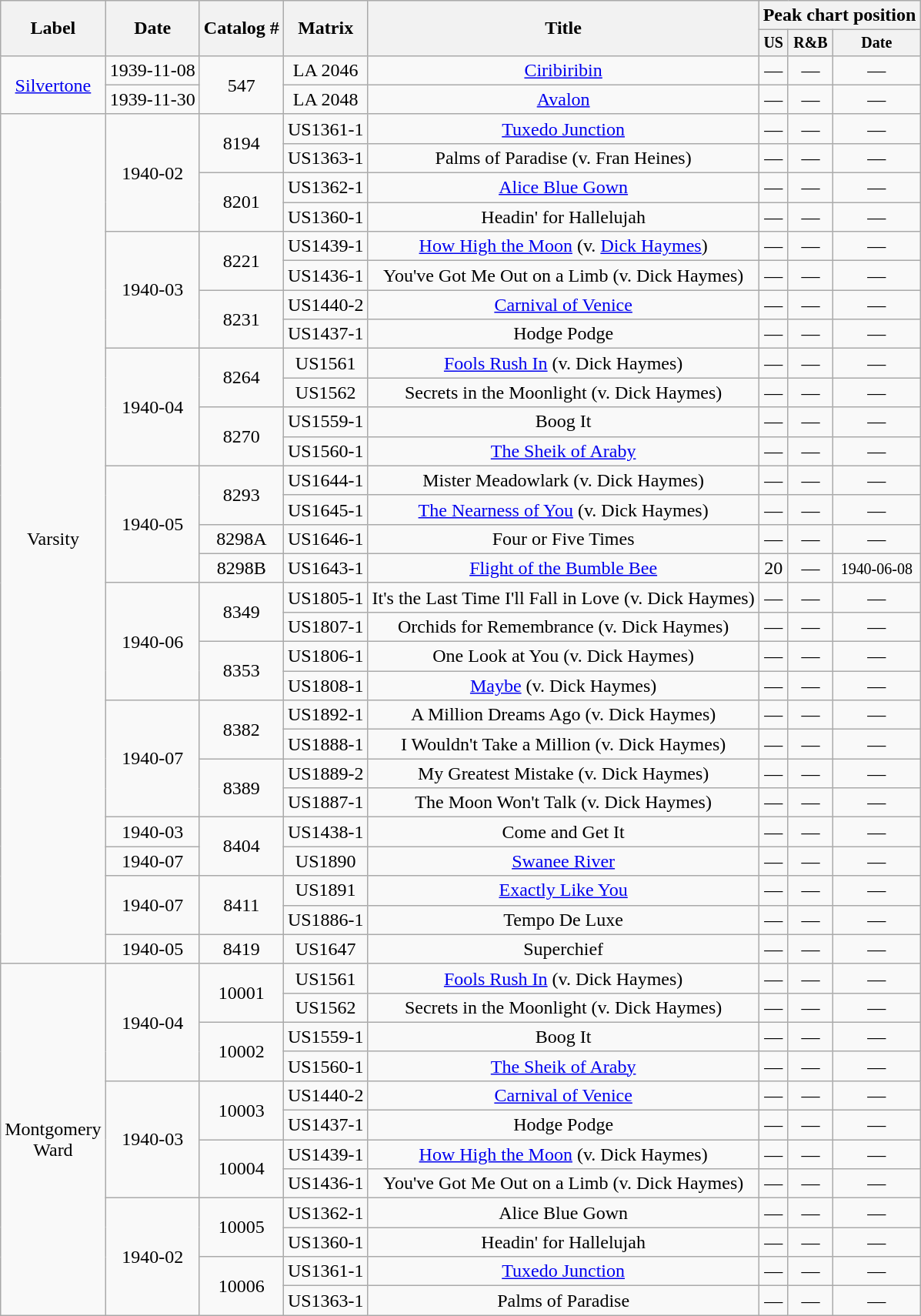<table class="wikitable sortable" style="text-align:center;">
<tr>
<th rowspan="2">Label</th>
<th rowspan="2">Date</th>
<th rowspan="2">Catalog #</th>
<th rowspan="2">Matrix</th>
<th rowspan="2">Title</th>
<th colspan="4">Peak chart position</th>
</tr>
<tr style="font-size:smaller;">
<th>US</th>
<th>R&B</th>
<th>Date</th>
</tr>
<tr>
<td rowspan="2"><a href='#'>Silvertone</a></td>
<td>1939-11-08</td>
<td rowspan="2">547</td>
<td>LA 2046</td>
<td><a href='#'>Ciribiribin</a></td>
<td>—</td>
<td>—</td>
<td>—</td>
</tr>
<tr>
<td>1939-11-30</td>
<td>LA 2048</td>
<td><a href='#'>Avalon</a></td>
<td>—</td>
<td>—</td>
<td>—</td>
</tr>
<tr>
<td rowspan="29">Varsity</td>
<td rowspan="4">1940-02</td>
<td rowspan="2">8194</td>
<td>US1361-1</td>
<td><a href='#'>Tuxedo Junction</a></td>
<td>—</td>
<td>—</td>
<td>—</td>
</tr>
<tr>
<td>US1363-1</td>
<td>Palms of Paradise (v. Fran Heines)</td>
<td>—</td>
<td>—</td>
<td>—</td>
</tr>
<tr>
<td rowspan="2">8201</td>
<td>US1362-1</td>
<td><a href='#'>Alice Blue Gown</a></td>
<td>—</td>
<td>—</td>
<td>—</td>
</tr>
<tr>
<td>US1360-1</td>
<td>Headin' for Hallelujah</td>
<td>—</td>
<td>—</td>
<td>—</td>
</tr>
<tr>
<td rowspan="4">1940-03</td>
<td rowspan="2">8221</td>
<td>US1439-1</td>
<td><a href='#'>How High the Moon</a> (v. <a href='#'>Dick Haymes</a>)</td>
<td>—</td>
<td>—</td>
<td>—</td>
</tr>
<tr>
<td>US1436-1</td>
<td>You've Got Me Out on a Limb (v. Dick Haymes)</td>
<td>—</td>
<td>—</td>
<td>—</td>
</tr>
<tr>
<td rowspan="2">8231</td>
<td>US1440-2</td>
<td><a href='#'>Carnival of Venice</a></td>
<td>—</td>
<td>—</td>
<td>—</td>
</tr>
<tr>
<td>US1437-1</td>
<td>Hodge Podge</td>
<td>—</td>
<td>—</td>
<td>—</td>
</tr>
<tr>
<td rowspan="4">1940-04</td>
<td rowspan="2">8264</td>
<td>US1561</td>
<td><a href='#'>Fools Rush In</a> (v. Dick Haymes)</td>
<td>—</td>
<td>—</td>
<td>—</td>
</tr>
<tr>
<td>US1562</td>
<td>Secrets in the Moonlight (v. Dick Haymes)</td>
<td>—</td>
<td>—</td>
<td>—</td>
</tr>
<tr>
<td rowspan="2">8270</td>
<td>US1559-1</td>
<td>Boog It</td>
<td>—</td>
<td>—</td>
<td>—</td>
</tr>
<tr>
<td>US1560-1</td>
<td><a href='#'>The Sheik of Araby</a></td>
<td>—</td>
<td>—</td>
<td>—</td>
</tr>
<tr>
<td rowspan="4">1940-05</td>
<td rowspan="2">8293</td>
<td>US1644-1</td>
<td>Mister Meadowlark (v. Dick Haymes)</td>
<td>—</td>
<td>—</td>
<td>—</td>
</tr>
<tr>
<td>US1645-1</td>
<td><a href='#'>The Nearness of You</a> (v. Dick Haymes)</td>
<td>—</td>
<td>—</td>
<td>—</td>
</tr>
<tr>
<td>8298A</td>
<td>US1646-1</td>
<td>Four or Five Times</td>
<td>—</td>
<td>—</td>
<td>—</td>
</tr>
<tr>
<td>8298B</td>
<td>US1643-1</td>
<td><a href='#'>Flight of the Bumble Bee</a></td>
<td>20</td>
<td>—</td>
<td><small>1940-06-08</small></td>
</tr>
<tr>
<td rowspan="4">1940-06</td>
<td rowspan="2">8349</td>
<td>US1805-1</td>
<td>It's the Last Time I'll Fall in Love (v. Dick Haymes)</td>
<td>—</td>
<td>—</td>
<td>—</td>
</tr>
<tr>
<td>US1807-1</td>
<td>Orchids for Remembrance (v. Dick Haymes)</td>
<td>—</td>
<td>—</td>
<td>—</td>
</tr>
<tr>
<td rowspan="2">8353</td>
<td>US1806-1</td>
<td>One Look at You (v. Dick Haymes)</td>
<td>—</td>
<td>—</td>
<td>—</td>
</tr>
<tr>
<td>US1808-1</td>
<td><a href='#'>Maybe</a> (v. Dick Haymes)</td>
<td>—</td>
<td>—</td>
<td>—</td>
</tr>
<tr>
<td rowspan="4">1940-07</td>
<td rowspan="2">8382</td>
<td>US1892-1</td>
<td>A Million Dreams Ago (v. Dick Haymes)</td>
<td>—</td>
<td>—</td>
<td>—</td>
</tr>
<tr>
<td>US1888-1</td>
<td>I Wouldn't Take a Million (v. Dick Haymes)</td>
<td>—</td>
<td>—</td>
<td>—</td>
</tr>
<tr>
<td rowspan="2">8389</td>
<td>US1889-2</td>
<td>My Greatest Mistake (v. Dick Haymes)</td>
<td>—</td>
<td>—</td>
<td>—</td>
</tr>
<tr>
<td>US1887-1</td>
<td>The Moon Won't Talk (v. Dick Haymes)</td>
<td>—</td>
<td>—</td>
<td>—</td>
</tr>
<tr>
<td>1940-03</td>
<td rowspan="2">8404</td>
<td>US1438-1</td>
<td>Come and Get It</td>
<td>—</td>
<td>—</td>
<td>—</td>
</tr>
<tr>
<td>1940-07</td>
<td>US1890</td>
<td><a href='#'>Swanee River</a></td>
<td>—</td>
<td>—</td>
<td>—</td>
</tr>
<tr>
<td rowspan="2">1940-07</td>
<td rowspan="2">8411</td>
<td>US1891</td>
<td><a href='#'>Exactly Like You</a></td>
<td>—</td>
<td>—</td>
<td>—</td>
</tr>
<tr>
<td>US1886-1</td>
<td>Tempo De Luxe</td>
<td>—</td>
<td>—</td>
<td>—</td>
</tr>
<tr>
<td>1940-05</td>
<td>8419</td>
<td>US1647</td>
<td>Superchief</td>
<td>—</td>
<td>—</td>
<td>—</td>
</tr>
<tr>
<td rowspan="12">Montgomery<br>Ward</td>
<td rowspan="4">1940-04</td>
<td rowspan="2">10001</td>
<td>US1561</td>
<td><a href='#'>Fools Rush In</a> (v. Dick Haymes)</td>
<td>—</td>
<td>—</td>
<td>—</td>
</tr>
<tr>
<td>US1562</td>
<td>Secrets in the Moonlight (v. Dick Haymes)</td>
<td>—</td>
<td>—</td>
<td>—</td>
</tr>
<tr>
<td rowspan="2">10002</td>
<td>US1559-1</td>
<td>Boog It</td>
<td>—</td>
<td>—</td>
<td>—</td>
</tr>
<tr>
<td>US1560-1</td>
<td><a href='#'>The Sheik of Araby</a></td>
<td>—</td>
<td>—</td>
<td>—</td>
</tr>
<tr>
<td rowspan="4">1940-03</td>
<td rowspan="2">10003</td>
<td>US1440-2</td>
<td><a href='#'>Carnival of Venice</a></td>
<td>—</td>
<td>—</td>
<td>—</td>
</tr>
<tr>
<td>US1437-1</td>
<td>Hodge Podge</td>
<td>—</td>
<td>—</td>
<td>—</td>
</tr>
<tr>
<td rowspan="2">10004</td>
<td>US1439-1</td>
<td><a href='#'>How High the Moon</a> (v. Dick Haymes)</td>
<td>—</td>
<td>—</td>
<td>—</td>
</tr>
<tr>
<td>US1436-1</td>
<td>You've Got Me Out on a Limb (v. Dick Haymes)</td>
<td>—</td>
<td>—</td>
<td>—</td>
</tr>
<tr>
<td rowspan="4">1940-02</td>
<td rowspan="2">10005</td>
<td>US1362-1</td>
<td>Alice Blue Gown</td>
<td>—</td>
<td>—</td>
<td>—</td>
</tr>
<tr>
<td>US1360-1</td>
<td>Headin' for Hallelujah</td>
<td>—</td>
<td>—</td>
<td>—</td>
</tr>
<tr>
<td rowspan="2">10006</td>
<td>US1361-1</td>
<td><a href='#'>Tuxedo Junction</a></td>
<td>—</td>
<td>—</td>
<td>—</td>
</tr>
<tr>
<td>US1363-1</td>
<td>Palms of Paradise</td>
<td>—</td>
<td>—</td>
<td>—</td>
</tr>
</table>
